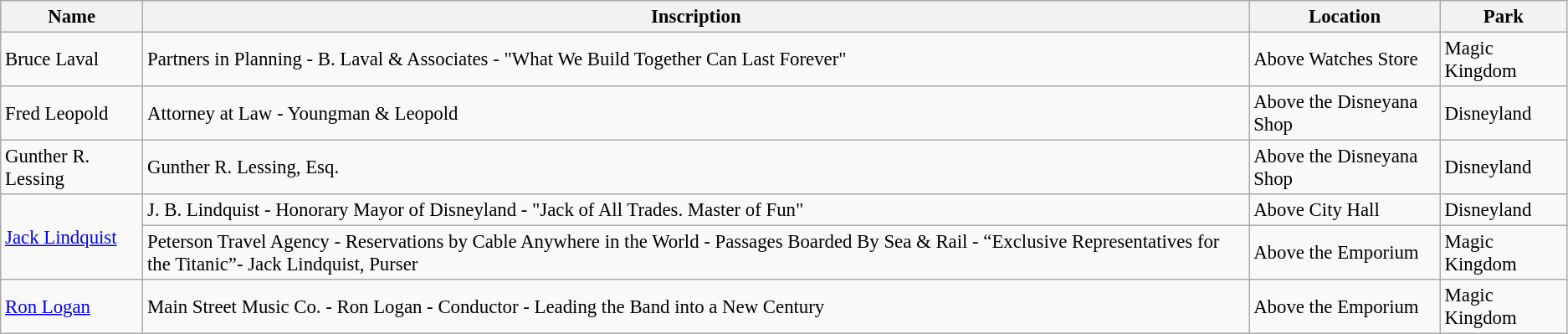<table class="wikitable" style="font-size: 95%">
<tr>
<th>Name</th>
<th>Inscription</th>
<th>Location</th>
<th>Park</th>
</tr>
<tr>
<td>Bruce Laval</td>
<td>Partners in Planning - B. Laval & Associates - "What We Build Together Can Last Forever"</td>
<td>Above Watches Store</td>
<td>Magic Kingdom</td>
</tr>
<tr>
<td>Fred Leopold</td>
<td>Attorney at Law - Youngman & Leopold</td>
<td>Above the Disneyana Shop</td>
<td>Disneyland</td>
</tr>
<tr>
<td>Gunther R. Lessing</td>
<td>Gunther R. Lessing, Esq.</td>
<td>Above the Disneyana Shop</td>
<td>Disneyland</td>
</tr>
<tr>
<td rowspan="2"><a href='#'>Jack Lindquist</a></td>
<td>J. B. Lindquist - Honorary Mayor of Disneyland - "Jack of All Trades. Master of Fun"</td>
<td>Above City Hall</td>
<td>Disneyland</td>
</tr>
<tr>
<td>Peterson Travel Agency - Reservations by Cable Anywhere in the World - Passages Boarded By Sea & Rail - “Exclusive Representatives for the Titanic”- Jack Lindquist, Purser</td>
<td>Above the Emporium</td>
<td>Magic Kingdom</td>
</tr>
<tr>
<td><a href='#'>Ron Logan</a></td>
<td>Main Street Music Co. - Ron Logan - Conductor - Leading the Band into a New Century</td>
<td>Above the Emporium</td>
<td>Magic Kingdom</td>
</tr>
</table>
